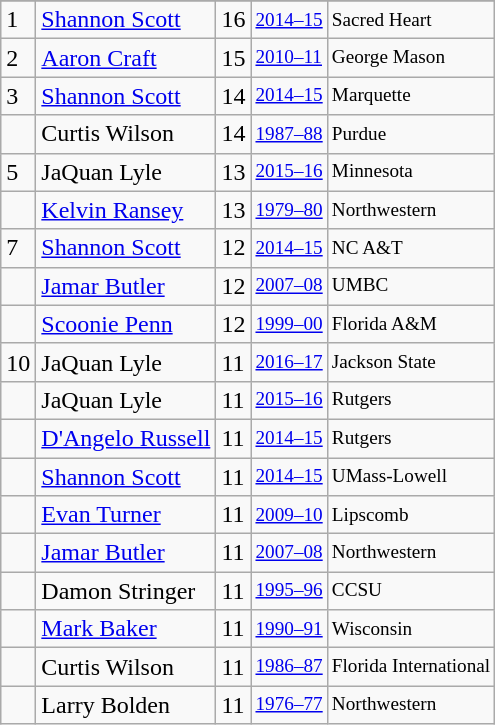<table class="wikitable">
<tr>
</tr>
<tr>
<td>1</td>
<td><a href='#'>Shannon Scott</a></td>
<td>16</td>
<td style="font-size:80%;"><a href='#'>2014–15</a></td>
<td style="font-size:80%;">Sacred Heart</td>
</tr>
<tr>
<td>2</td>
<td><a href='#'>Aaron Craft</a></td>
<td>15</td>
<td style="font-size:80%;"><a href='#'>2010–11</a></td>
<td style="font-size:80%;">George Mason</td>
</tr>
<tr>
<td>3</td>
<td><a href='#'>Shannon Scott</a></td>
<td>14</td>
<td style="font-size:80%;"><a href='#'>2014–15</a></td>
<td style="font-size:80%;">Marquette</td>
</tr>
<tr>
<td></td>
<td>Curtis Wilson</td>
<td>14</td>
<td style="font-size:80%;"><a href='#'>1987–88</a></td>
<td style="font-size:80%;">Purdue</td>
</tr>
<tr>
<td>5</td>
<td>JaQuan Lyle</td>
<td>13</td>
<td style="font-size:80%;"><a href='#'>2015–16</a></td>
<td style="font-size:80%;">Minnesota</td>
</tr>
<tr>
<td></td>
<td><a href='#'>Kelvin Ransey</a></td>
<td>13</td>
<td style="font-size:80%;"><a href='#'>1979–80</a></td>
<td style="font-size:80%;">Northwestern</td>
</tr>
<tr>
<td>7</td>
<td><a href='#'>Shannon Scott</a></td>
<td>12</td>
<td style="font-size:80%;"><a href='#'>2014–15</a></td>
<td style="font-size:80%;">NC A&T</td>
</tr>
<tr>
<td></td>
<td><a href='#'>Jamar Butler</a></td>
<td>12</td>
<td style="font-size:80%;"><a href='#'>2007–08</a></td>
<td style="font-size:80%;">UMBC</td>
</tr>
<tr>
<td></td>
<td><a href='#'>Scoonie Penn</a></td>
<td>12</td>
<td style="font-size:80%;"><a href='#'>1999–00</a></td>
<td style="font-size:80%;">Florida A&M</td>
</tr>
<tr>
<td>10</td>
<td>JaQuan Lyle</td>
<td>11</td>
<td style="font-size:80%;"><a href='#'>2016–17</a></td>
<td style="font-size:80%;">Jackson State</td>
</tr>
<tr>
<td></td>
<td>JaQuan Lyle</td>
<td>11</td>
<td style="font-size:80%;"><a href='#'>2015–16</a></td>
<td style="font-size:80%;">Rutgers</td>
</tr>
<tr>
<td></td>
<td><a href='#'>D'Angelo Russell</a></td>
<td>11</td>
<td style="font-size:80%;"><a href='#'>2014–15</a></td>
<td style="font-size:80%;">Rutgers</td>
</tr>
<tr>
<td></td>
<td><a href='#'>Shannon Scott</a></td>
<td>11</td>
<td style="font-size:80%;"><a href='#'>2014–15</a></td>
<td style="font-size:80%;">UMass-Lowell</td>
</tr>
<tr>
<td></td>
<td><a href='#'>Evan Turner</a></td>
<td>11</td>
<td style="font-size:80%;"><a href='#'>2009–10</a></td>
<td style="font-size:80%;">Lipscomb</td>
</tr>
<tr>
<td></td>
<td><a href='#'>Jamar Butler</a></td>
<td>11</td>
<td style="font-size:80%;"><a href='#'>2007–08</a></td>
<td style="font-size:80%;">Northwestern</td>
</tr>
<tr>
<td></td>
<td>Damon Stringer</td>
<td>11</td>
<td style="font-size:80%;"><a href='#'>1995–96</a></td>
<td style="font-size:80%;">CCSU</td>
</tr>
<tr>
<td></td>
<td><a href='#'>Mark Baker</a></td>
<td>11</td>
<td style="font-size:80%;"><a href='#'>1990–91</a></td>
<td style="font-size:80%;">Wisconsin</td>
</tr>
<tr>
<td></td>
<td>Curtis Wilson</td>
<td>11</td>
<td style="font-size:80%;"><a href='#'>1986–87</a></td>
<td style="font-size:80%;">Florida International</td>
</tr>
<tr>
<td></td>
<td>Larry Bolden</td>
<td>11</td>
<td style="font-size:80%;"><a href='#'>1976–77</a></td>
<td style="font-size:80%;">Northwestern</td>
</tr>
</table>
